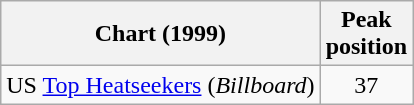<table class="wikitable">
<tr>
<th>Chart (1999)</th>
<th>Peak<br>position</th>
</tr>
<tr>
<td>US <a href='#'>Top Heatseekers</a> (<em>Billboard</em>)</td>
<td style="text-align:center;">37</td>
</tr>
</table>
